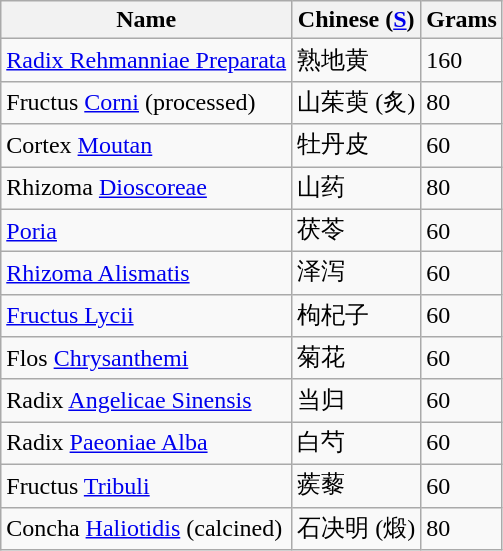<table class="wikitable sortable">
<tr>
<th>Name</th>
<th>Chinese (<a href='#'>S</a>)</th>
<th>Grams</th>
</tr>
<tr>
<td><a href='#'>Radix Rehmanniae Preparata</a></td>
<td>熟地黄</td>
<td>160</td>
</tr>
<tr>
<td>Fructus <a href='#'>Corni</a> (processed)</td>
<td>山茱萸 (炙)</td>
<td>80</td>
</tr>
<tr>
<td>Cortex <a href='#'>Moutan</a></td>
<td>牡丹皮</td>
<td>60</td>
</tr>
<tr>
<td>Rhizoma <a href='#'>Dioscoreae</a></td>
<td>山药</td>
<td>80</td>
</tr>
<tr>
<td><a href='#'>Poria</a></td>
<td>茯苓</td>
<td>60</td>
</tr>
<tr>
<td><a href='#'>Rhizoma Alismatis</a></td>
<td>泽泻</td>
<td>60</td>
</tr>
<tr>
<td><a href='#'>Fructus Lycii</a></td>
<td>枸杞子</td>
<td>60</td>
</tr>
<tr>
<td>Flos <a href='#'>Chrysanthemi</a></td>
<td>菊花</td>
<td>60</td>
</tr>
<tr>
<td>Radix <a href='#'>Angelicae Sinensis</a></td>
<td>当归</td>
<td>60</td>
</tr>
<tr>
<td>Radix <a href='#'>Paeoniae Alba</a></td>
<td>白芍</td>
<td>60</td>
</tr>
<tr>
<td>Fructus <a href='#'>Tribuli</a></td>
<td>蒺藜</td>
<td>60</td>
</tr>
<tr>
<td>Concha <a href='#'>Haliotidis</a> (calcined)</td>
<td>石决明 (煅)</td>
<td>80</td>
</tr>
</table>
